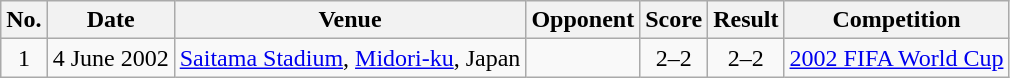<table class="wikitable sortable">
<tr>
<th scope="col">No.</th>
<th scope="col">Date</th>
<th scope="col">Venue</th>
<th scope="col">Opponent</th>
<th scope="col">Score</th>
<th scope="col">Result</th>
<th scope="col">Competition</th>
</tr>
<tr>
<td align="center">1</td>
<td>4 June 2002</td>
<td><a href='#'>Saitama Stadium</a>, <a href='#'>Midori-ku</a>, Japan</td>
<td></td>
<td align="center">2–2</td>
<td align="center">2–2</td>
<td><a href='#'>2002 FIFA World Cup</a></td>
</tr>
</table>
